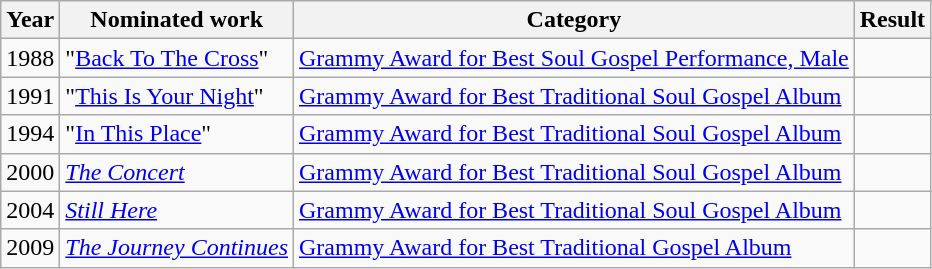<table class="wikitable plainrowheaders">
<tr>
<th scope="col">Year</th>
<th scope="col">Nominated work</th>
<th scope="col">Category</th>
<th scope="col">Result</th>
</tr>
<tr>
<td style="text-align:center;">1988</td>
<td>"<a href='#'>Back To The Cross</a>"</td>
<td><a href='#'>Grammy Award for Best Soul Gospel Performance, Male</a></td>
<td></td>
</tr>
<tr>
<td style="text-align:center;">1991</td>
<td>"<a href='#'>This Is Your Night</a>"</td>
<td><a href='#'>Grammy Award for Best Traditional Soul Gospel Album</a></td>
<td></td>
</tr>
<tr>
<td style="text-align:center;">1994</td>
<td>"<a href='#'>In This Place</a>"</td>
<td><a href='#'>Grammy Award for Best Traditional Soul Gospel Album</a></td>
<td></td>
</tr>
<tr>
<td style="text-align:center;">2000</td>
<td><em><a href='#'>The Concert</a></em></td>
<td><a href='#'>Grammy Award for Best Traditional Soul Gospel Album</a></td>
<td></td>
</tr>
<tr>
<td style="text-align:center;">2004</td>
<td><em><a href='#'>Still Here</a></em></td>
<td><a href='#'>Grammy Award for Best Traditional Soul Gospel Album</a></td>
<td></td>
</tr>
<tr>
<td style="text-align:center;">2009</td>
<td><em><a href='#'>The Journey Continues</a></em></td>
<td><a href='#'>Grammy Award for Best Traditional Gospel Album</a></td>
<td></td>
</tr>
</table>
